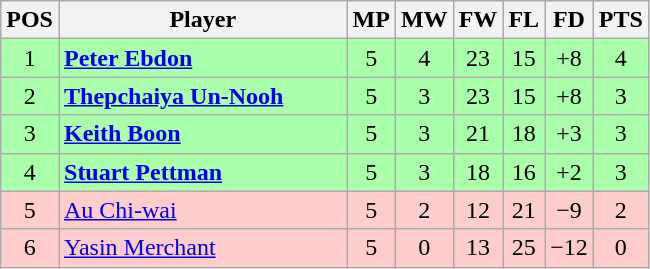<table class="wikitable" style="text-align: center;">
<tr>
<th width=20>POS</th>
<th width=185>Player</th>
<th width=20>MP</th>
<th width=20>MW</th>
<th width=20>FW</th>
<th width=20>FL</th>
<th width=20>FD</th>
<th width=20>PTS</th>
</tr>
<tr style="background:#aaffaa;">
<td>1</td>
<td style="text-align:left;"> <strong><a href='#'>Peter Ebdon</a></strong></td>
<td>5</td>
<td>4</td>
<td>23</td>
<td>15</td>
<td>+8</td>
<td>4</td>
</tr>
<tr style="background:#aaffaa;">
<td>2</td>
<td style="text-align:left;"> <strong><a href='#'>Thepchaiya Un-Nooh</a></strong></td>
<td>5</td>
<td>3</td>
<td>23</td>
<td>15</td>
<td>+8</td>
<td>3</td>
</tr>
<tr style="background:#aaffaa;">
<td>3</td>
<td style="text-align:left;"> <strong><a href='#'>Keith Boon</a></strong></td>
<td>5</td>
<td>3</td>
<td>21</td>
<td>18</td>
<td>+3</td>
<td>3</td>
</tr>
<tr style="background:#aaffaa;">
<td>4</td>
<td style="text-align:left;"> <strong><a href='#'>Stuart Pettman</a></strong></td>
<td>5</td>
<td>3</td>
<td>18</td>
<td>16</td>
<td>+2</td>
<td>3</td>
</tr>
<tr style="background:#fcc;">
<td>5</td>
<td style="text-align:left;"> <a href='#'>Au Chi-wai</a></td>
<td>5</td>
<td>2</td>
<td>12</td>
<td>21</td>
<td>−9</td>
<td>2</td>
</tr>
<tr style="background:#fcc;">
<td>6</td>
<td style="text-align:left;"> <a href='#'>Yasin Merchant</a></td>
<td>5</td>
<td>0</td>
<td>13</td>
<td>25</td>
<td>−12</td>
<td>0</td>
</tr>
</table>
